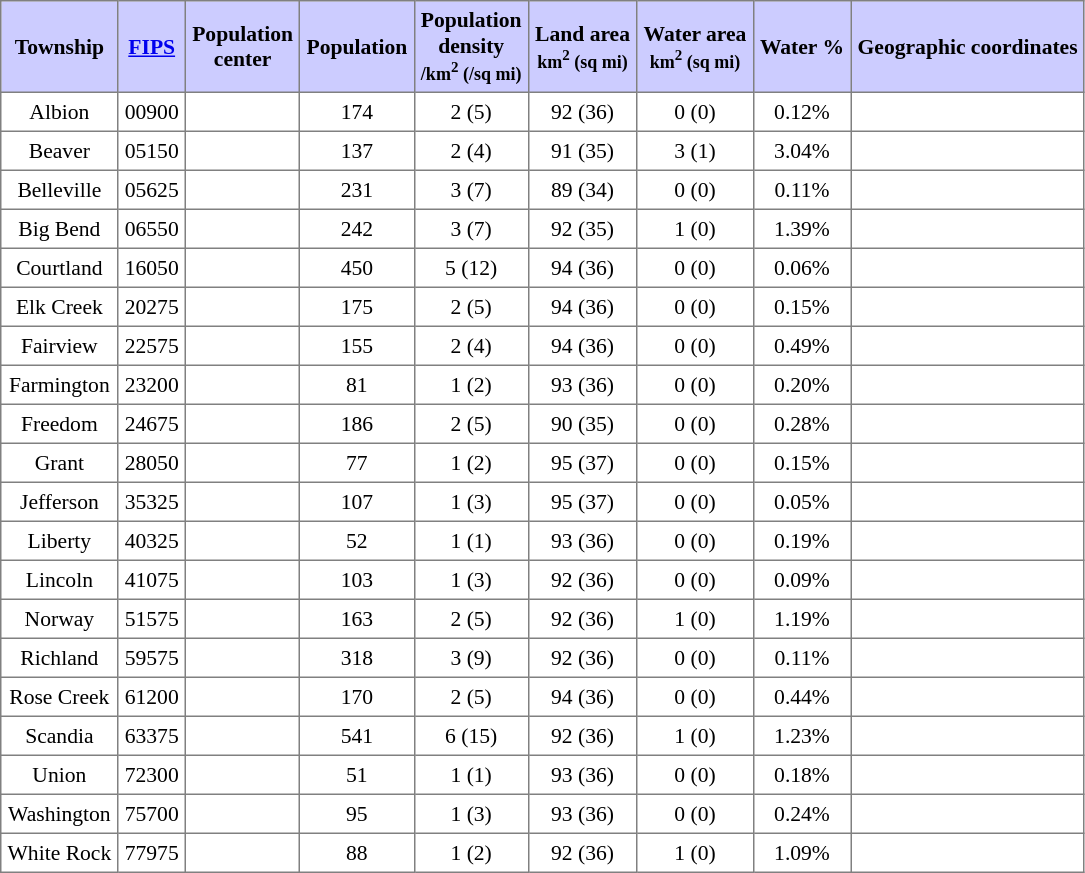<table class="toccolours" border=1 cellspacing=0 cellpadding=4 style="text-align:center; border-collapse:collapse; font-size:90%;">
<tr style="background:#ccccff">
<th>Township</th>
<th><a href='#'>FIPS</a></th>
<th>Population<br>center</th>
<th>Population</th>
<th>Population<br>density<br><small>/km<sup>2</sup> (/sq mi)</small></th>
<th>Land area<br><small>km<sup>2</sup> (sq mi)</small></th>
<th>Water area<br><small>km<sup>2</sup> (sq mi)</small></th>
<th>Water %</th>
<th>Geographic coordinates</th>
</tr>
<tr>
<td>Albion</td>
<td>00900</td>
<td></td>
<td>174</td>
<td>2 (5)</td>
<td>92 (36)</td>
<td>0 (0)</td>
<td>0.12%</td>
<td></td>
</tr>
<tr>
<td>Beaver</td>
<td>05150</td>
<td></td>
<td>137</td>
<td>2 (4)</td>
<td>91 (35)</td>
<td>3 (1)</td>
<td>3.04%</td>
<td></td>
</tr>
<tr>
<td>Belleville</td>
<td>05625</td>
<td></td>
<td>231</td>
<td>3 (7)</td>
<td>89 (34)</td>
<td>0 (0)</td>
<td>0.11%</td>
<td></td>
</tr>
<tr>
<td>Big Bend</td>
<td>06550</td>
<td></td>
<td>242</td>
<td>3 (7)</td>
<td>92 (35)</td>
<td>1 (0)</td>
<td>1.39%</td>
<td></td>
</tr>
<tr>
<td>Courtland</td>
<td>16050</td>
<td></td>
<td>450</td>
<td>5 (12)</td>
<td>94 (36)</td>
<td>0 (0)</td>
<td>0.06%</td>
<td></td>
</tr>
<tr>
<td>Elk Creek</td>
<td>20275</td>
<td></td>
<td>175</td>
<td>2 (5)</td>
<td>94 (36)</td>
<td>0 (0)</td>
<td>0.15%</td>
<td></td>
</tr>
<tr>
<td>Fairview</td>
<td>22575</td>
<td></td>
<td>155</td>
<td>2 (4)</td>
<td>94 (36)</td>
<td>0 (0)</td>
<td>0.49%</td>
<td></td>
</tr>
<tr>
<td>Farmington</td>
<td>23200</td>
<td></td>
<td>81</td>
<td>1 (2)</td>
<td>93 (36)</td>
<td>0 (0)</td>
<td>0.20%</td>
<td></td>
</tr>
<tr>
<td>Freedom</td>
<td>24675</td>
<td></td>
<td>186</td>
<td>2 (5)</td>
<td>90 (35)</td>
<td>0 (0)</td>
<td>0.28%</td>
<td></td>
</tr>
<tr>
<td>Grant</td>
<td>28050</td>
<td></td>
<td>77</td>
<td>1 (2)</td>
<td>95 (37)</td>
<td>0 (0)</td>
<td>0.15%</td>
<td></td>
</tr>
<tr>
<td>Jefferson</td>
<td>35325</td>
<td></td>
<td>107</td>
<td>1 (3)</td>
<td>95 (37)</td>
<td>0 (0)</td>
<td>0.05%</td>
<td></td>
</tr>
<tr>
<td>Liberty</td>
<td>40325</td>
<td></td>
<td>52</td>
<td>1 (1)</td>
<td>93 (36)</td>
<td>0 (0)</td>
<td>0.19%</td>
<td></td>
</tr>
<tr>
<td>Lincoln</td>
<td>41075</td>
<td></td>
<td>103</td>
<td>1 (3)</td>
<td>92 (36)</td>
<td>0 (0)</td>
<td>0.09%</td>
<td></td>
</tr>
<tr>
<td>Norway</td>
<td>51575</td>
<td></td>
<td>163</td>
<td>2 (5)</td>
<td>92 (36)</td>
<td>1 (0)</td>
<td>1.19%</td>
<td></td>
</tr>
<tr>
<td>Richland</td>
<td>59575</td>
<td></td>
<td>318</td>
<td>3 (9)</td>
<td>92 (36)</td>
<td>0 (0)</td>
<td>0.11%</td>
<td></td>
</tr>
<tr>
<td>Rose Creek</td>
<td>61200</td>
<td></td>
<td>170</td>
<td>2 (5)</td>
<td>94 (36)</td>
<td>0 (0)</td>
<td>0.44%</td>
<td></td>
</tr>
<tr>
<td>Scandia</td>
<td>63375</td>
<td></td>
<td>541</td>
<td>6 (15)</td>
<td>92 (36)</td>
<td>1 (0)</td>
<td>1.23%</td>
<td></td>
</tr>
<tr>
<td>Union</td>
<td>72300</td>
<td></td>
<td>51</td>
<td>1 (1)</td>
<td>93 (36)</td>
<td>0 (0)</td>
<td>0.18%</td>
<td></td>
</tr>
<tr>
<td>Washington</td>
<td>75700</td>
<td></td>
<td>95</td>
<td>1 (3)</td>
<td>93 (36)</td>
<td>0 (0)</td>
<td>0.24%</td>
<td></td>
</tr>
<tr>
<td>White Rock</td>
<td>77975</td>
<td></td>
<td>88</td>
<td>1 (2)</td>
<td>92 (36)</td>
<td>1 (0)</td>
<td>1.09%</td>
<td></td>
</tr>
</table>
